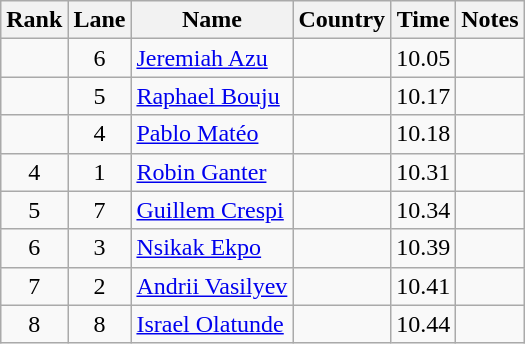<table class="wikitable sortable" style="text-align:center">
<tr>
<th>Rank</th>
<th>Lane</th>
<th>Name</th>
<th>Country</th>
<th>Time</th>
<th>Notes</th>
</tr>
<tr>
<td></td>
<td>6</td>
<td align=left><a href='#'>Jeremiah Azu</a></td>
<td align=left></td>
<td>10.05</td>
<td></td>
</tr>
<tr>
<td></td>
<td>5</td>
<td align=left><a href='#'>Raphael Bouju</a></td>
<td align=left></td>
<td>10.17</td>
<td></td>
</tr>
<tr>
<td></td>
<td>4</td>
<td align=left><a href='#'>Pablo Matéo</a></td>
<td align=left></td>
<td>10.18</td>
<td></td>
</tr>
<tr>
<td>4</td>
<td>1</td>
<td align=left><a href='#'>Robin Ganter</a></td>
<td align=left></td>
<td>10.31</td>
<td></td>
</tr>
<tr>
<td>5</td>
<td>7</td>
<td align=left><a href='#'>Guillem Crespi</a></td>
<td align=left></td>
<td>10.34</td>
<td></td>
</tr>
<tr>
<td>6</td>
<td>3</td>
<td align=left><a href='#'>Nsikak Ekpo</a></td>
<td align=left></td>
<td>10.39</td>
<td></td>
</tr>
<tr>
<td>7</td>
<td>2</td>
<td align=left><a href='#'>Andrii Vasilyev</a></td>
<td align=left></td>
<td>10.41</td>
<td></td>
</tr>
<tr>
<td>8</td>
<td>8</td>
<td align=left><a href='#'>Israel Olatunde</a></td>
<td align=left></td>
<td>10.44</td>
<td></td>
</tr>
</table>
